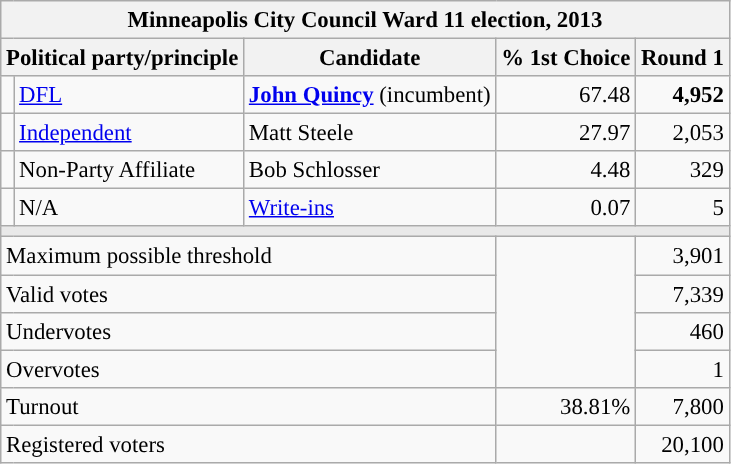<table class="wikitable" style="font-size:95%">
<tr>
<th colspan="5">Minneapolis City Council Ward 11 election, 2013</th>
</tr>
<tr>
<th colspan="2">Political party/principle</th>
<th>Candidate</th>
<th>% 1st Choice</th>
<th>Round 1</th>
</tr>
<tr>
<td style="background-color:"></td>
<td><a href='#'>DFL</a></td>
<td><strong><a href='#'>John Quincy</a></strong> (incumbent)</td>
<td align="right">67.48</td>
<td align="right"><strong>4,952</strong></td>
</tr>
<tr>
<td style="background-color:"></td>
<td><a href='#'>Independent</a></td>
<td>Matt Steele</td>
<td align="right">27.97</td>
<td align="right">2,053</td>
</tr>
<tr>
<td style="background-color:"></td>
<td>Non-Party Affiliate</td>
<td>Bob Schlosser</td>
<td align="right">4.48</td>
<td align="right">329</td>
</tr>
<tr>
<td style="background-color:"></td>
<td>N/A</td>
<td><a href='#'>Write-ins</a></td>
<td align="right">0.07</td>
<td align="right">5</td>
</tr>
<tr>
<td colspan="5" style="background: #E9E9E9"></td>
</tr>
<tr>
<td colspan="3">Maximum possible threshold</td>
<td rowspan="4"></td>
<td align="right">3,901</td>
</tr>
<tr>
<td colspan="3">Valid votes</td>
<td align="right">7,339</td>
</tr>
<tr>
<td colspan="3">Undervotes</td>
<td align="right">460</td>
</tr>
<tr>
<td colspan="3">Overvotes</td>
<td align="right">1</td>
</tr>
<tr>
<td colspan="3">Turnout</td>
<td align="right">38.81%</td>
<td align="right">7,800</td>
</tr>
<tr>
<td colspan="3">Registered voters</td>
<td></td>
<td align="right">20,100</td>
</tr>
</table>
